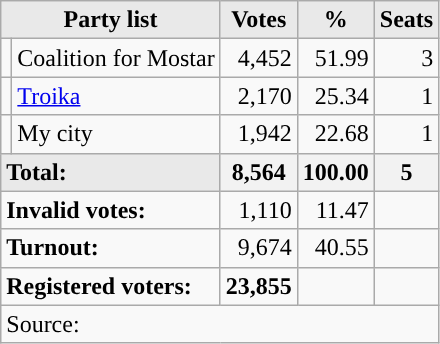<table class="wikitable" border="1">
<tr>
<th colspan="2" align="center" style="background-color:#E9E9E9">Party list</th>
<th align="center" style="background-color:#E9E9E9">Votes</th>
<th align="center" style="background-color:#E9E9E9">%</th>
<th align="center" style="background-color:#E9E9E9">Seats</th>
</tr>
<tr>
<td></td>
<td align="left">Coalition for Mostar</td>
<td align="right">4,452</td>
<td align="right">51.99</td>
<td align="right">3</td>
</tr>
<tr>
<td></td>
<td align="left"><a href='#'>Troika</a></td>
<td align="right">2,170</td>
<td align="right">25.34</td>
<td align="right">1</td>
</tr>
<tr>
<td></td>
<td align="left">My city</td>
<td align="right">1,942</td>
<td align="right">22.68</td>
<td align="right">1</td>
</tr>
<tr style="background-color:#E9E9E9">
<td colspan="2" align="left"><strong>Total:</strong></td>
<th align="right">8,564</th>
<th align="right">100.00</th>
<th align="right">5</th>
</tr>
<tr>
<td colspan="2" align="left"><strong>Invalid votes:</strong></td>
<td align="right">1,110</td>
<td align="right">11.47</td>
<td align="right"></td>
</tr>
<tr>
<td colspan="2" align="left"><strong>Turnout:</strong></td>
<td align="right">9,674</td>
<td align="right">40.55</td>
<td align="right"></td>
</tr>
<tr>
<td colspan="2" align="left"><strong>Registered voters:</strong></td>
<td align="right"><strong>23,855</strong></td>
<td align="right"></td>
<td align="right"></td>
</tr>
<tr>
<td colspan="5" align="left">Source: </td>
</tr>
</table>
